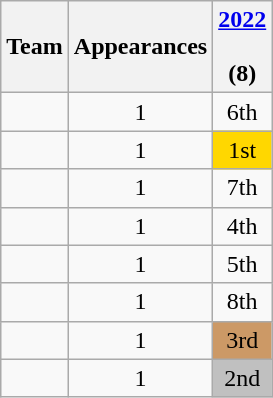<table class="wikitable"  style="text-align:center;">
<tr>
<th>Team</th>
<th>Appearances</th>
<th><a href='#'>2022</a><br><br>(8)</th>
</tr>
<tr>
<td align=left></td>
<td>1</td>
<td>6th</td>
</tr>
<tr>
<td align=left></td>
<td>1</td>
<td bgcolor=gold>1st</td>
</tr>
<tr>
<td align=left></td>
<td>1</td>
<td>7th</td>
</tr>
<tr>
<td align=left></td>
<td>1</td>
<td>4th</td>
</tr>
<tr>
<td align=left></td>
<td>1</td>
<td>5th</td>
</tr>
<tr>
<td align=left></td>
<td>1</td>
<td>8th</td>
</tr>
<tr>
<td align=left></td>
<td>1</td>
<td bgcolor=cc9966>3rd</td>
</tr>
<tr>
<td align=left></td>
<td>1</td>
<td bgcolor=silver>2nd</td>
</tr>
</table>
